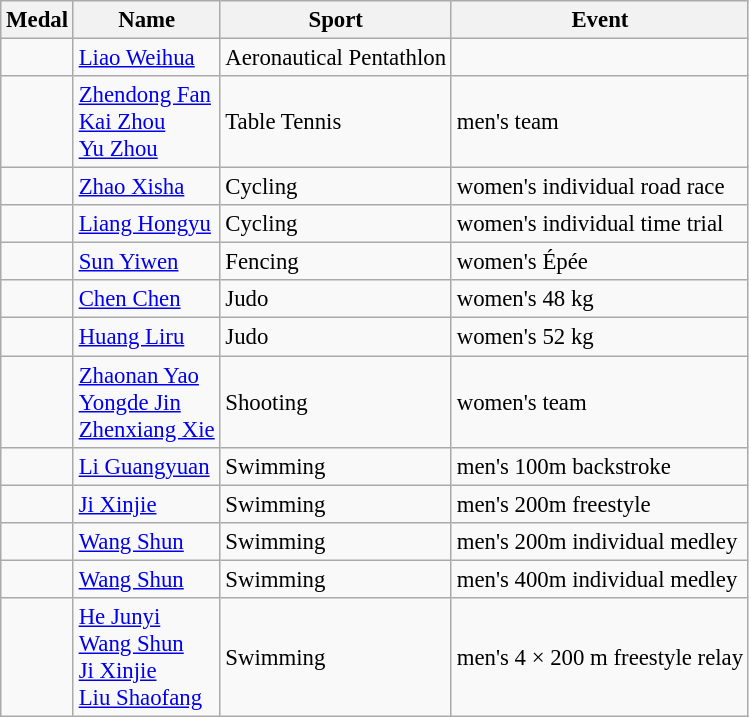<table class="wikitable sortable" style="font-size: 95%;">
<tr>
<th>Medal</th>
<th>Name</th>
<th>Sport</th>
<th>Event</th>
</tr>
<tr>
<td></td>
<td><a href='#'>Liao Weihua</a></td>
<td>Aeronautical Pentathlon</td>
<td></td>
</tr>
<tr>
<td></td>
<td><a href='#'>Zhendong Fan</a><br><a href='#'>Kai Zhou</a><br><a href='#'>Yu Zhou</a></td>
<td>Table Tennis</td>
<td>men's team</td>
</tr>
<tr>
<td></td>
<td><a href='#'>Zhao Xisha</a></td>
<td>Cycling</td>
<td>women's individual road race</td>
</tr>
<tr>
<td></td>
<td><a href='#'>Liang Hongyu</a></td>
<td>Cycling</td>
<td>women's individual time trial</td>
</tr>
<tr>
<td></td>
<td><a href='#'>Sun Yiwen</a></td>
<td>Fencing</td>
<td>women's Épée</td>
</tr>
<tr>
<td></td>
<td><a href='#'>Chen Chen</a></td>
<td>Judo</td>
<td>women's 48 kg</td>
</tr>
<tr>
<td></td>
<td><a href='#'>Huang Liru</a></td>
<td>Judo</td>
<td>women's 52 kg</td>
</tr>
<tr>
<td></td>
<td><a href='#'>Zhaonan Yao</a><br><a href='#'>Yongde Jin</a><br><a href='#'>Zhenxiang Xie</a></td>
<td>Shooting</td>
<td>women's team</td>
</tr>
<tr>
<td></td>
<td><a href='#'>Li Guangyuan</a></td>
<td>Swimming</td>
<td>men's 100m backstroke</td>
</tr>
<tr>
<td></td>
<td><a href='#'>Ji Xinjie</a></td>
<td>Swimming</td>
<td>men's 200m freestyle</td>
</tr>
<tr>
<td></td>
<td><a href='#'>Wang Shun</a></td>
<td>Swimming</td>
<td>men's 200m individual medley</td>
</tr>
<tr>
<td></td>
<td><a href='#'>Wang Shun</a></td>
<td>Swimming</td>
<td>men's 400m individual medley</td>
</tr>
<tr>
<td></td>
<td><a href='#'>He Junyi</a><br><a href='#'>Wang Shun</a><br><a href='#'>Ji Xinjie</a><br><a href='#'>Liu Shaofang</a></td>
<td>Swimming</td>
<td>men's 4 × 200 m freestyle relay</td>
</tr>
</table>
